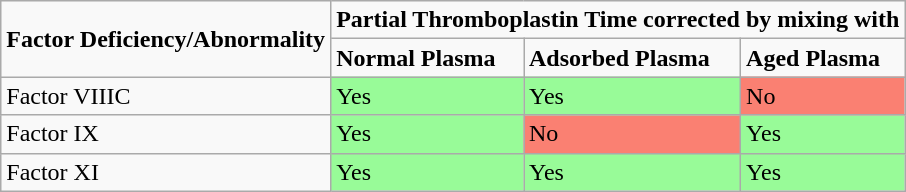<table class="wikitable">
<tr>
<td rowspan="2"><strong>Factor Deficiency/Abnormality</strong></td>
<td colspan="3"><strong>Partial Thromboplastin Time corrected by mixing with</strong></td>
</tr>
<tr>
<td><strong>Normal Plasma</strong></td>
<td><strong>Adsorbed Plasma</strong></td>
<td><strong>Aged Plasma</strong></td>
</tr>
<tr>
<td>Factor VIIIC</td>
<td style="background: PaleGreen;">Yes</td>
<td style="background: PaleGreen;">Yes</td>
<td style="background: Salmon;">No</td>
</tr>
<tr>
<td>Factor IX</td>
<td style="background: PaleGreen;">Yes</td>
<td style="background: Salmon;">No</td>
<td style="background: PaleGreen;">Yes</td>
</tr>
<tr>
<td>Factor XI</td>
<td style="background: PaleGreen;">Yes</td>
<td style="background: PaleGreen;">Yes</td>
<td style="background: PaleGreen;">Yes</td>
</tr>
</table>
